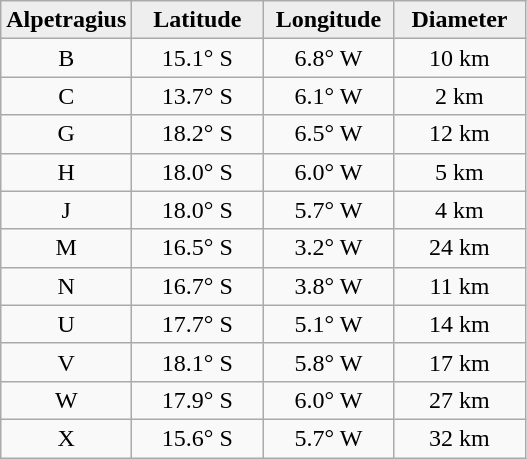<table class="wikitable">
<tr>
<th width="25%" style="background:#eeeeee;">Alpetragius</th>
<th width="25%" style="background:#eeeeee;">Latitude</th>
<th width="25%" style="background:#eeeeee;">Longitude</th>
<th width="25%" style="background:#eeeeee;">Diameter</th>
</tr>
<tr>
<td align="center">B</td>
<td align="center">15.1° S</td>
<td align="center">6.8° W</td>
<td align="center">10 km</td>
</tr>
<tr>
<td align="center">C</td>
<td align="center">13.7° S</td>
<td align="center">6.1° W</td>
<td align="center">2 km</td>
</tr>
<tr>
<td align="center">G</td>
<td align="center">18.2° S</td>
<td align="center">6.5° W</td>
<td align="center">12 km</td>
</tr>
<tr>
<td align="center">H</td>
<td align="center">18.0° S</td>
<td align="center">6.0° W</td>
<td align="center">5 km</td>
</tr>
<tr>
<td align="center">J</td>
<td align="center">18.0° S</td>
<td align="center">5.7° W</td>
<td align="center">4 km</td>
</tr>
<tr>
<td align="center">M</td>
<td align="center">16.5° S</td>
<td align="center">3.2° W</td>
<td align="center">24 km</td>
</tr>
<tr>
<td align="center">N</td>
<td align="center">16.7° S</td>
<td align="center">3.8° W</td>
<td align="center">11 km</td>
</tr>
<tr>
<td align="center">U</td>
<td align="center">17.7° S</td>
<td align="center">5.1° W</td>
<td align="center">14 km</td>
</tr>
<tr>
<td align="center">V</td>
<td align="center">18.1° S</td>
<td align="center">5.8° W</td>
<td align="center">17 km</td>
</tr>
<tr>
<td align="center">W</td>
<td align="center">17.9° S</td>
<td align="center">6.0° W</td>
<td align="center">27 km</td>
</tr>
<tr>
<td align="center">X</td>
<td align="center">15.6° S</td>
<td align="center">5.7° W</td>
<td align="center">32 km</td>
</tr>
</table>
